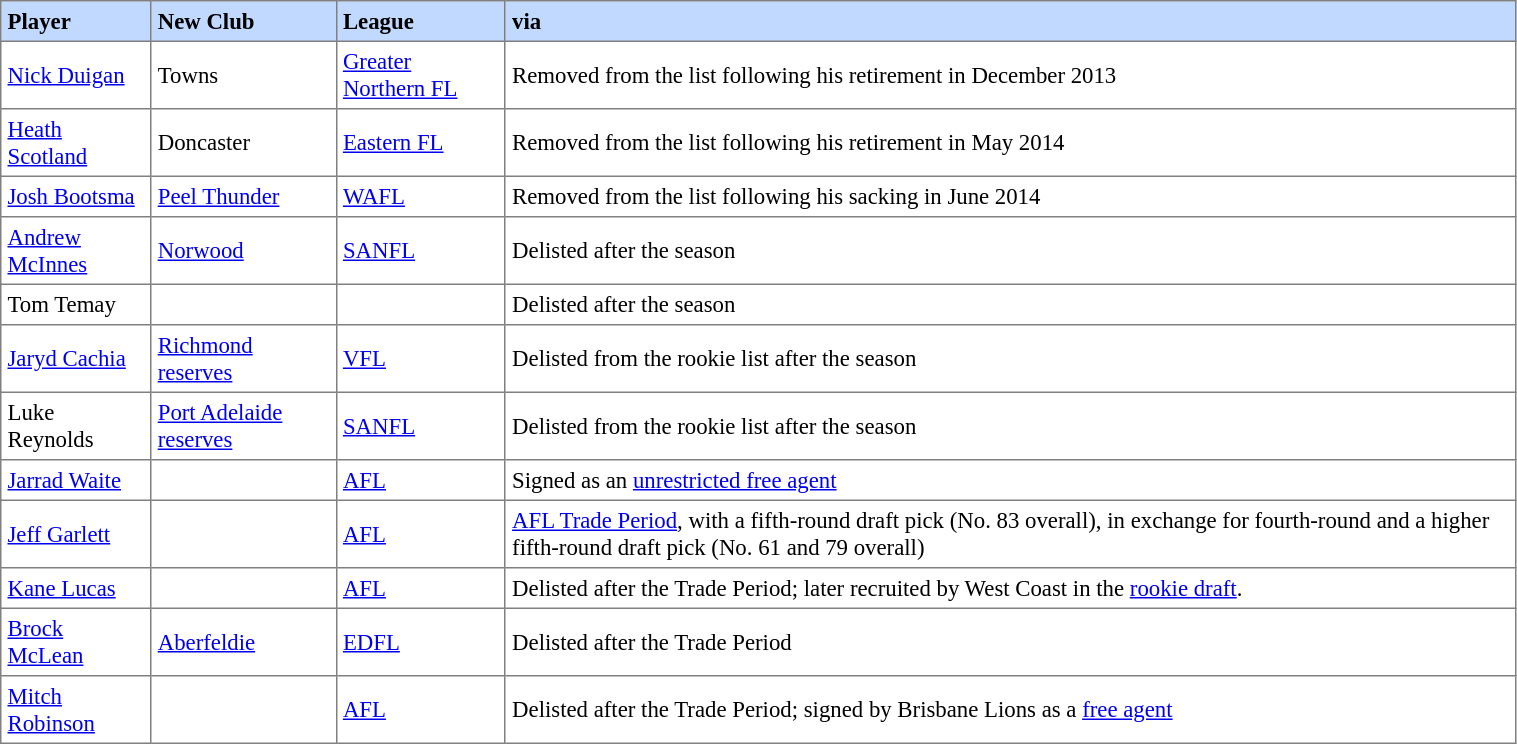<table border="1" cellpadding="4" cellspacing="0"  style="text-align:left; font-size:95%; border-collapse:collapse; width:80%;">
<tr style="background:#C1D8FF;">
<th>Player</th>
<th>New Club</th>
<th>League</th>
<th>via</th>
</tr>
<tr>
<td> <a href='#'>Nick Duigan</a></td>
<td>Towns</td>
<td><a href='#'>Greater Northern FL</a></td>
<td>Removed from the list following his retirement in December 2013</td>
</tr>
<tr>
<td> <a href='#'>Heath Scotland</a></td>
<td>Doncaster</td>
<td><a href='#'>Eastern FL</a></td>
<td>Removed from the list following his retirement in May 2014</td>
</tr>
<tr>
<td> <a href='#'>Josh Bootsma</a></td>
<td><a href='#'>Peel Thunder</a></td>
<td><a href='#'>WAFL</a></td>
<td>Removed from the list following his sacking in June 2014</td>
</tr>
<tr>
<td> <a href='#'>Andrew McInnes</a></td>
<td><a href='#'>Norwood</a></td>
<td><a href='#'>SANFL</a></td>
<td>Delisted after the season</td>
</tr>
<tr>
<td> Tom Temay</td>
<td></td>
<td></td>
<td>Delisted after the season</td>
</tr>
<tr>
<td> <a href='#'>Jaryd Cachia</a></td>
<td><a href='#'>Richmond reserves</a></td>
<td><a href='#'>VFL</a></td>
<td>Delisted from the rookie list after the season</td>
</tr>
<tr>
<td> Luke Reynolds</td>
<td><a href='#'>Port Adelaide reserves</a></td>
<td><a href='#'>SANFL</a></td>
<td>Delisted from the rookie list after the season</td>
</tr>
<tr>
<td> <a href='#'>Jarrad Waite</a></td>
<td></td>
<td><a href='#'>AFL</a></td>
<td>Signed as an <a href='#'>unrestricted free agent</a></td>
</tr>
<tr>
<td> <a href='#'>Jeff Garlett</a></td>
<td></td>
<td><a href='#'>AFL</a></td>
<td><a href='#'>AFL Trade Period</a>, with a fifth-round draft pick (No. 83 overall), in exchange for fourth-round and a higher fifth-round draft pick (No. 61 and 79 overall)</td>
</tr>
<tr>
<td> <a href='#'>Kane Lucas</a></td>
<td></td>
<td><a href='#'>AFL</a></td>
<td>Delisted after the Trade Period; later recruited by West Coast in the <a href='#'>rookie draft</a>.</td>
</tr>
<tr>
<td> <a href='#'>Brock McLean</a></td>
<td><a href='#'>Aberfeldie</a></td>
<td><a href='#'>EDFL</a></td>
<td>Delisted after the Trade Period</td>
</tr>
<tr>
<td> <a href='#'>Mitch Robinson</a></td>
<td></td>
<td><a href='#'>AFL</a></td>
<td>Delisted after the Trade Period; signed by Brisbane Lions as a <a href='#'>free agent</a></td>
</tr>
</table>
